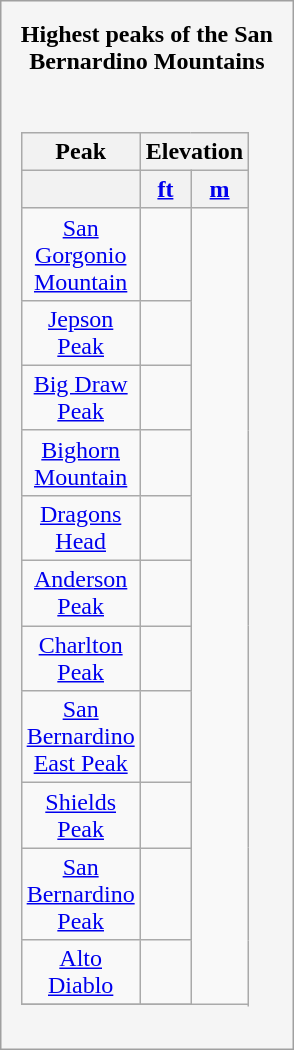<table style="float:left; margin:0.1em 1em 0.1em 0.1em; width:11em; border: 1px solid #a0a0a0; padding: 10px; background-color: #F5F5F5; text-align:left;">
<tr style="text-align:center;">
<td><strong>Highest peaks of the San Bernardino Mountains</strong></td>
</tr>
<tr style="text-align:center;">
<td><br><table class="wikitable sortable collapsible collapsed" border = "1" width="20em">
<tr>
<th>Peak</th>
<th colspan=2>Elevation</th>
</tr>
<tr>
<th></th>
<th><a href='#'>ft</a></th>
<th><a href='#'>m</a></th>
</tr>
<tr>
<td><a href='#'>San Gorgonio Mountain</a></td>
<td></td>
</tr>
<tr>
<td><a href='#'>Jepson Peak</a></td>
<td></td>
</tr>
<tr>
<td><a href='#'>Big Draw Peak</a></td>
<td></td>
</tr>
<tr>
<td><a href='#'>Bighorn Mountain</a></td>
<td></td>
</tr>
<tr>
<td><a href='#'>Dragons Head</a></td>
<td></td>
</tr>
<tr>
<td><a href='#'>Anderson Peak</a></td>
<td></td>
</tr>
<tr>
<td><a href='#'>Charlton Peak</a></td>
<td></td>
</tr>
<tr>
<td><a href='#'>San Bernardino East Peak</a></td>
<td></td>
</tr>
<tr>
<td><a href='#'>Shields Peak</a></td>
<td></td>
</tr>
<tr>
<td><a href='#'>San Bernardino Peak</a></td>
<td></td>
</tr>
<tr>
<td><a href='#'>Alto Diablo</a></td>
<td></td>
</tr>
<tr>
</tr>
</table>
</td>
</tr>
</table>
